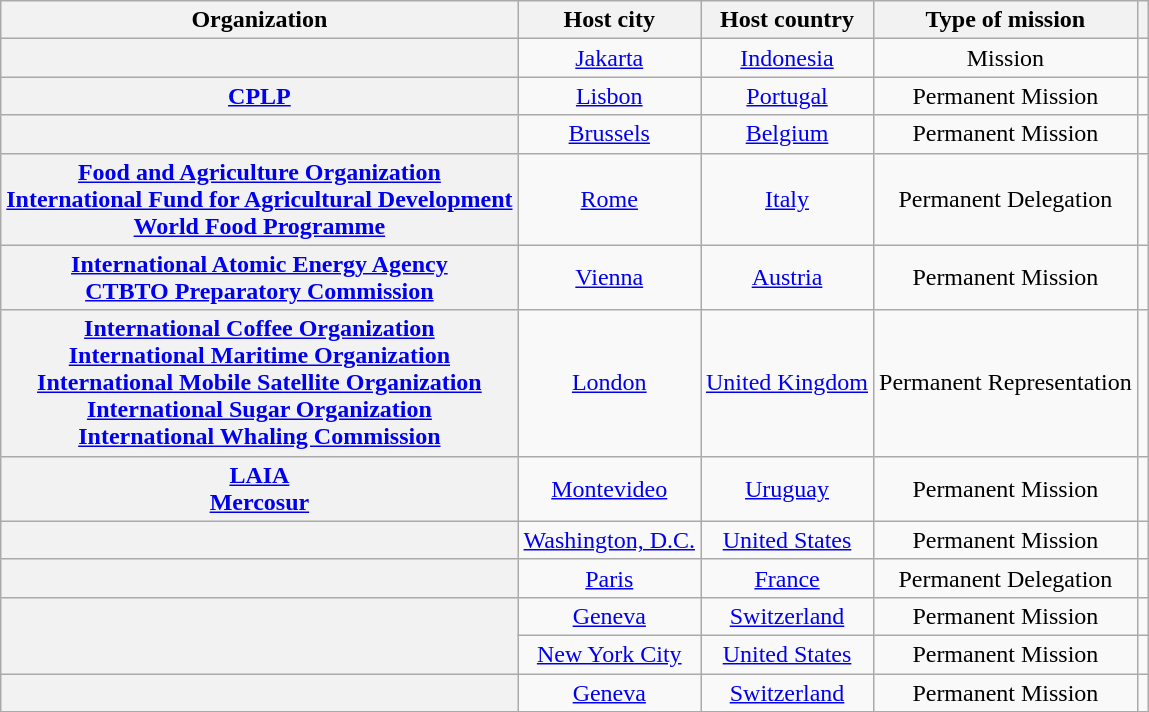<table class="wikitable plainrowheaders" style="text-align:center;">
<tr>
<th scope="col">Organization</th>
<th scope="col">Host city</th>
<th scope="col">Host country</th>
<th scope="col">Type of mission</th>
<th scope="col"></th>
</tr>
<tr>
<th scope="row"></th>
<td><a href='#'>Jakarta</a></td>
<td><a href='#'>Indonesia</a></td>
<td>Mission</td>
<td></td>
</tr>
<tr>
<th scope="row"> <a href='#'>CPLP</a></th>
<td><a href='#'>Lisbon</a></td>
<td><a href='#'>Portugal</a></td>
<td>Permanent Mission</td>
<td></td>
</tr>
<tr>
<th scope="row"></th>
<td><a href='#'>Brussels</a></td>
<td><a href='#'>Belgium</a></td>
<td>Permanent Mission</td>
<td></td>
</tr>
<tr>
<th scope="row"> <a href='#'>Food and Agriculture Organization</a><br> <a href='#'>International Fund for Agricultural Development</a><br> <a href='#'>World Food Programme</a></th>
<td><a href='#'>Rome</a></td>
<td><a href='#'>Italy</a></td>
<td>Permanent Delegation</td>
<td></td>
</tr>
<tr>
<th scope="row"> <a href='#'>International Atomic Energy Agency</a><br>  <a href='#'>CTBTO Preparatory Commission</a></th>
<td><a href='#'>Vienna</a></td>
<td><a href='#'>Austria</a></td>
<td>Permanent Mission</td>
<td></td>
</tr>
<tr>
<th scope="row"><a href='#'>International Coffee Organization</a><br><a href='#'>International Maritime Organization</a><br> <a href='#'>International Mobile Satellite Organization</a><br><a href='#'>International Sugar Organization</a><br> <a href='#'>International Whaling Commission</a></th>
<td><a href='#'>London</a></td>
<td><a href='#'>United Kingdom</a></td>
<td>Permanent Representation</td>
<td></td>
</tr>
<tr>
<th scope="row"> <a href='#'>LAIA</a><br> <a href='#'>Mercosur</a></th>
<td><a href='#'>Montevideo</a></td>
<td><a href='#'>Uruguay</a></td>
<td>Permanent Mission</td>
<td></td>
</tr>
<tr>
<th scope="row"></th>
<td><a href='#'>Washington, D.C.</a></td>
<td><a href='#'>United States</a></td>
<td>Permanent Mission</td>
<td></td>
</tr>
<tr>
<th scope="row"></th>
<td><a href='#'>Paris</a></td>
<td><a href='#'>France</a></td>
<td>Permanent Delegation</td>
<td></td>
</tr>
<tr>
<th scope="row"  rowspan="2"></th>
<td><a href='#'>Geneva</a></td>
<td><a href='#'>Switzerland</a></td>
<td>Permanent Mission</td>
<td></td>
</tr>
<tr>
<td><a href='#'>New York City</a></td>
<td><a href='#'>United States</a></td>
<td>Permanent Mission</td>
<td></td>
</tr>
<tr>
<th scope="row"></th>
<td><a href='#'>Geneva</a></td>
<td><a href='#'>Switzerland</a></td>
<td>Permanent Mission</td>
<td></td>
</tr>
<tr>
</tr>
</table>
